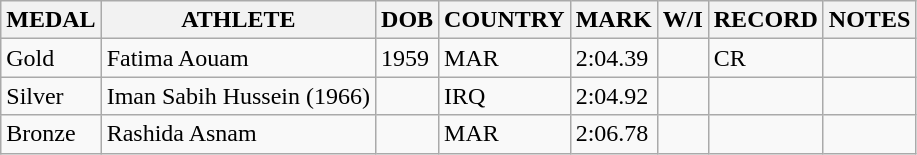<table class="wikitable">
<tr>
<th>MEDAL</th>
<th>ATHLETE</th>
<th>DOB</th>
<th>COUNTRY</th>
<th>MARK</th>
<th>W/I</th>
<th>RECORD</th>
<th>NOTES</th>
</tr>
<tr>
<td>Gold</td>
<td>Fatima Aouam</td>
<td>1959</td>
<td>MAR</td>
<td>2:04.39</td>
<td></td>
<td>CR</td>
<td></td>
</tr>
<tr>
<td>Silver</td>
<td>Iman Sabih Hussein (1966)</td>
<td></td>
<td>IRQ</td>
<td>2:04.92</td>
<td></td>
<td></td>
<td></td>
</tr>
<tr>
<td>Bronze</td>
<td>Rashida Asnam</td>
<td></td>
<td>MAR</td>
<td>2:06.78</td>
<td></td>
<td></td>
<td></td>
</tr>
</table>
